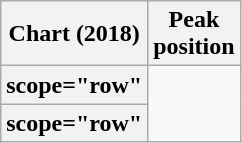<table class="wikitable sortable plainrowheaders" style="text-align: center;">
<tr>
<th>Chart (2018)</th>
<th>Peak<br>position</th>
</tr>
<tr>
<th>scope="row" </th>
</tr>
<tr>
<th>scope="row" </th>
</tr>
</table>
